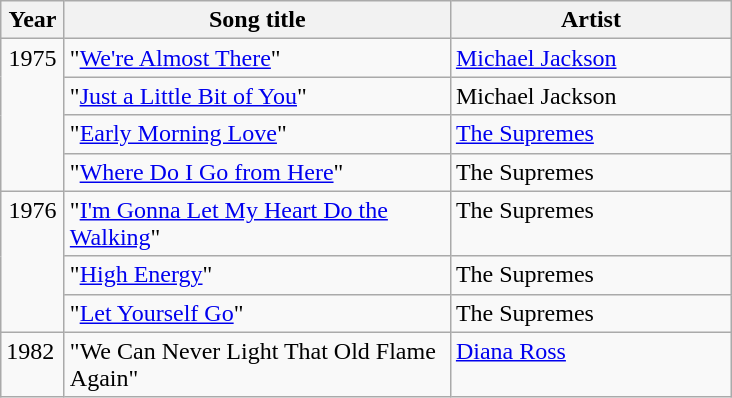<table class="wikitable">
<tr>
<th style="vertical-align:top; text-align:center; width:35px;">Year</th>
<th style="vertical-align:top; text-align:center; width:250px;">Song title</th>
<th style="vertical-align:top; text-align:center; width:180px;">Artist</th>
</tr>
<tr style="vertical-align:top;">
<td style="text-align:center; " rowspan="4">1975</td>
<td style="text-align:left; ">"<a href='#'>We're Almost There</a>"</td>
<td style="text-align:left; "><a href='#'>Michael Jackson</a></td>
</tr>
<tr style="text-align:left; vertical-align:top;">
<td>"<a href='#'>Just a Little Bit of You</a>"</td>
<td>Michael Jackson</td>
</tr>
<tr style="text-align:left; vertical-align:top;">
<td>"<a href='#'>Early Morning Love</a>"</td>
<td><a href='#'>The Supremes</a></td>
</tr>
<tr style="text-align:left; vertical-align:top;">
<td>"<a href='#'>Where Do I Go from Here</a>"</td>
<td>The Supremes</td>
</tr>
<tr style="vertical-align:top;">
<td style="text-align:center; " rowspan="3">1976</td>
<td style="text-align:left; ">"<a href='#'>I'm Gonna Let My Heart Do the Walking</a>"</td>
<td style="text-align:left; ">The Supremes</td>
</tr>
<tr>
<td style="text-align:left; vertical-align:top;">"<a href='#'>High Energy</a>"</td>
<td style="text-align:left; vertical-align:top;">The Supremes</td>
</tr>
<tr style="text-align:left; vertical-align:top;">
<td>"<a href='#'>Let Yourself Go</a>"</td>
<td>The Supremes</td>
</tr>
<tr style="text-align:left; vertical-align:top;">
<td>1982</td>
<td>"We Can Never Light That Old Flame Again"</td>
<td><a href='#'>Diana Ross</a></td>
</tr>
</table>
